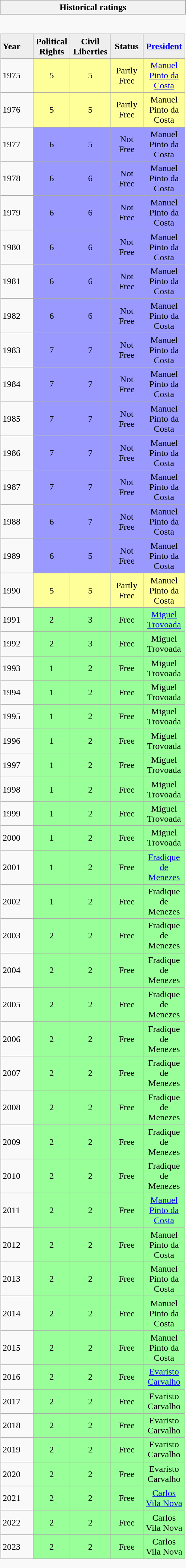<table class="wikitable collapsible collapsed" style="border:none; ">
<tr>
<th>Historical ratings</th>
</tr>
<tr>
<td style="padding:0; border:none;"><br><table class="wikitable sortable" width=100% style="border-collapse:collapse;">
<tr style="background:#eee; font-weight:bold; text-align:center;">
<td style="width:3em; text-align:left;">Year</td>
<td style="width:3em;">Political Rights</td>
<td style="width:3em;">Civil Liberties</td>
<td style="width:3em;">Status</td>
<td style="width:3em;"><a href='#'>President</a></td>
</tr>
<tr align=center>
<td align=left>1975</td>
<td style="background:#ff9;">5</td>
<td style="background:#ff9;">5</td>
<td style="background:#ff9;">Partly Free</td>
<td style="background:#ff9;"><a href='#'>Manuel Pinto da Costa</a></td>
</tr>
<tr align=center>
<td align=left>1976</td>
<td style="background:#ff9;">5</td>
<td style="background:#ff9;">5</td>
<td style="background:#ff9;">Partly Free</td>
<td style="background:#ff9;">Manuel Pinto da Costa</td>
</tr>
<tr align=center>
<td align=left>1977</td>
<td style="background:#99f;">6</td>
<td style="background:#99f;">5</td>
<td style="background:#99f;">Not Free</td>
<td style="background:#99f;">Manuel Pinto da Costa</td>
</tr>
<tr align=center>
<td align=left>1978</td>
<td style="background:#99f;">6</td>
<td style="background:#99f;">6</td>
<td style="background:#99f;">Not Free</td>
<td style="background:#99f;">Manuel Pinto da Costa</td>
</tr>
<tr align=center>
<td align=left>1979</td>
<td style="background:#99f;">6</td>
<td style="background:#99f;">6</td>
<td style="background:#99f;">Not Free</td>
<td style="background:#99f;">Manuel Pinto da Costa</td>
</tr>
<tr align=center>
<td align=left>1980</td>
<td style="background:#99f;">6</td>
<td style="background:#99f;">6</td>
<td style="background:#99f;">Not Free</td>
<td style="background:#99f;">Manuel Pinto da Costa</td>
</tr>
<tr align=center>
<td align=left>1981</td>
<td style="background:#99f;">6</td>
<td style="background:#99f;">6</td>
<td style="background:#99f;">Not Free</td>
<td style="background:#99f;">Manuel Pinto da Costa</td>
</tr>
<tr align=center>
<td align=left>1982</td>
<td style="background:#99f;">6</td>
<td style="background:#99f;">6</td>
<td style="background:#99f;">Not Free</td>
<td style="background:#99f;">Manuel Pinto da Costa</td>
</tr>
<tr align=center>
<td align=left>1983</td>
<td style="background:#99f;">7</td>
<td style="background:#99f;">7</td>
<td style="background:#99f;">Not Free</td>
<td style="background:#99f;">Manuel Pinto da Costa</td>
</tr>
<tr align=center>
<td align=left>1984</td>
<td style="background:#99f;">7</td>
<td style="background:#99f;">7</td>
<td style="background:#99f;">Not Free</td>
<td style="background:#99f;">Manuel Pinto da Costa</td>
</tr>
<tr align=center>
<td align=left>1985</td>
<td style="background:#99f;">7</td>
<td style="background:#99f;">7</td>
<td style="background:#99f;">Not Free</td>
<td style="background:#99f;">Manuel Pinto da Costa</td>
</tr>
<tr align=center>
<td align=left>1986</td>
<td style="background:#99f;">7</td>
<td style="background:#99f;">7</td>
<td style="background:#99f;">Not Free</td>
<td style="background:#99f;">Manuel Pinto da Costa</td>
</tr>
<tr align=center>
<td align=left>1987</td>
<td style="background:#99f;">7</td>
<td style="background:#99f;">7</td>
<td style="background:#99f;">Not Free</td>
<td style="background:#99f;">Manuel Pinto da Costa</td>
</tr>
<tr align=center>
<td align=left>1988</td>
<td style="background:#99f;">6</td>
<td style="background:#99f;">7</td>
<td style="background:#99f;">Not Free</td>
<td style="background:#99f;">Manuel Pinto da Costa</td>
</tr>
<tr align=center>
<td align=left>1989</td>
<td style="background:#99f;">6</td>
<td style="background:#99f;">5</td>
<td style="background:#99f;">Not Free</td>
<td style="background:#99f;">Manuel Pinto da Costa</td>
</tr>
<tr align=center>
<td align=left>1990</td>
<td style="background:#ff9;">5</td>
<td style="background:#ff9;">5</td>
<td style="background:#ff9;">Partly Free</td>
<td style="background:#ff9;">Manuel Pinto da Costa</td>
</tr>
<tr align=center>
<td align=left>1991</td>
<td style="background:#9f9;">2</td>
<td style="background:#9f9;">3</td>
<td style="background:#9f9;">Free</td>
<td style="background:#9f9;"><a href='#'>Miguel Trovoada</a></td>
</tr>
<tr align=center>
<td align=left>1992</td>
<td style="background:#9f9;">2</td>
<td style="background:#9f9;">3</td>
<td style="background:#9f9;">Free</td>
<td style="background:#9f9;">Miguel Trovoada</td>
</tr>
<tr align=center>
<td align=left>1993</td>
<td style="background:#9f9;">1</td>
<td style="background:#9f9;">2</td>
<td style="background:#9f9;">Free</td>
<td style="background:#9f9;">Miguel Trovoada</td>
</tr>
<tr align=center>
<td align=left>1994</td>
<td style="background:#9f9;">1</td>
<td style="background:#9f9;">2</td>
<td style="background:#9f9;">Free</td>
<td style="background:#9f9;">Miguel Trovoada</td>
</tr>
<tr align=center>
<td align=left>1995</td>
<td style="background:#9f9;">1</td>
<td style="background:#9f9;">2</td>
<td style="background:#9f9;">Free</td>
<td style="background:#9f9;">Miguel Trovoada</td>
</tr>
<tr align=center>
<td align=left>1996</td>
<td style="background:#9f9;">1</td>
<td style="background:#9f9;">2</td>
<td style="background:#9f9;">Free</td>
<td style="background:#9f9;">Miguel Trovoada</td>
</tr>
<tr align=center>
<td align=left>1997</td>
<td style="background:#9f9;">1</td>
<td style="background:#9f9;">2</td>
<td style="background:#9f9;">Free</td>
<td style="background:#9f9;">Miguel Trovoada</td>
</tr>
<tr align=center>
<td align=left>1998</td>
<td style="background:#9f9;">1</td>
<td style="background:#9f9;">2</td>
<td style="background:#9f9;">Free</td>
<td style="background:#9f9;">Miguel Trovoada</td>
</tr>
<tr align=center>
<td align=left>1999</td>
<td style="background:#9f9;">1</td>
<td style="background:#9f9;">2</td>
<td style="background:#9f9;">Free</td>
<td style="background:#9f9;">Miguel Trovoada</td>
</tr>
<tr align=center>
<td align=left>2000</td>
<td style="background:#9f9;">1</td>
<td style="background:#9f9;">2</td>
<td style="background:#9f9;">Free</td>
<td style="background:#9f9;">Miguel Trovoada</td>
</tr>
<tr align=center>
<td align=left>2001</td>
<td style="background:#9f9;">1</td>
<td style="background:#9f9;">2</td>
<td style="background:#9f9;">Free</td>
<td style="background:#9f9;"><a href='#'>Fradique de Menezes</a></td>
</tr>
<tr align=center>
<td align=left>2002</td>
<td style="background:#9f9;">1</td>
<td style="background:#9f9;">2</td>
<td style="background:#9f9;">Free</td>
<td style="background:#9f9;">Fradique de Menezes</td>
</tr>
<tr align=center>
<td align=left>2003</td>
<td style="background:#9f9;">2</td>
<td style="background:#9f9;">2</td>
<td style="background:#9f9;">Free</td>
<td style="background:#9f9;">Fradique de Menezes</td>
</tr>
<tr align=center>
<td align=left>2004</td>
<td style="background:#9f9;">2</td>
<td style="background:#9f9;">2</td>
<td style="background:#9f9;">Free</td>
<td style="background:#9f9;">Fradique de Menezes</td>
</tr>
<tr align=center>
<td align=left>2005</td>
<td style="background:#9f9;">2</td>
<td style="background:#9f9;">2</td>
<td style="background:#9f9;">Free</td>
<td style="background:#9f9;">Fradique de Menezes</td>
</tr>
<tr align=center>
<td align=left>2006</td>
<td style="background:#9f9;">2</td>
<td style="background:#9f9;">2</td>
<td style="background:#9f9;">Free</td>
<td style="background:#9f9;">Fradique de Menezes</td>
</tr>
<tr align=center>
<td align=left>2007</td>
<td style="background:#9f9;">2</td>
<td style="background:#9f9;">2</td>
<td style="background:#9f9;">Free</td>
<td style="background:#9f9;">Fradique de Menezes</td>
</tr>
<tr align=center>
<td align=left>2008</td>
<td style="background:#9f9;">2</td>
<td style="background:#9f9;">2</td>
<td style="background:#9f9;">Free</td>
<td style="background:#9f9;">Fradique de Menezes</td>
</tr>
<tr align=center>
<td align=left>2009</td>
<td style="background:#9f9;">2</td>
<td style="background:#9f9;">2</td>
<td style="background:#9f9;">Free</td>
<td style="background:#9f9;">Fradique de Menezes</td>
</tr>
<tr align=center>
<td align=left>2010</td>
<td style="background:#9f9;">2</td>
<td style="background:#9f9;">2</td>
<td style="background:#9f9;">Free</td>
<td style="background:#9f9;">Fradique de Menezes</td>
</tr>
<tr align=center>
<td align=left>2011</td>
<td style="background:#9f9;">2</td>
<td style="background:#9f9;">2</td>
<td style="background:#9f9;">Free</td>
<td style="background:#9f9;"><a href='#'>Manuel Pinto da Costa</a></td>
</tr>
<tr align=center>
<td align=left>2012</td>
<td style="background:#9f9;">2</td>
<td style="background:#9f9;">2</td>
<td style="background:#9f9;">Free</td>
<td style="background:#9f9;">Manuel Pinto da Costa</td>
</tr>
<tr align=center>
<td align=left>2013</td>
<td style="background:#9f9;">2</td>
<td style="background:#9f9;">2</td>
<td style="background:#9f9;">Free</td>
<td style="background:#9f9;">Manuel Pinto da Costa</td>
</tr>
<tr align=center>
<td align=left>2014</td>
<td style="background:#9f9;">2</td>
<td style="background:#9f9;">2</td>
<td style="background:#9f9;">Free</td>
<td style="background:#9f9;">Manuel Pinto da Costa</td>
</tr>
<tr align=center>
<td align=left>2015</td>
<td style="background:#9f9;">2</td>
<td style="background:#9f9;">2</td>
<td style="background:#9f9;">Free</td>
<td style="background:#9f9;">Manuel Pinto da Costa</td>
</tr>
<tr align=center>
<td align=left>2016</td>
<td style="background:#9f9;">2</td>
<td style="background:#9f9;">2</td>
<td style="background:#9f9;">Free</td>
<td style="background:#9f9;"><a href='#'>Evaristo Carvalho</a></td>
</tr>
<tr align=center>
<td align=left>2017</td>
<td style="background:#9f9;">2</td>
<td style="background:#9f9;">2</td>
<td style="background:#9f9;">Free</td>
<td style="background:#9f9;">Evaristo Carvalho</td>
</tr>
<tr align=center>
<td align=left>2018</td>
<td style="background:#9f9;">2</td>
<td style="background:#9f9;">2</td>
<td style="background:#9f9;">Free</td>
<td style="background:#9f9;">Evaristo Carvalho</td>
</tr>
<tr align=center>
<td align=left>2019</td>
<td style="background:#9f9;">2</td>
<td style="background:#9f9;">2</td>
<td style="background:#9f9;">Free</td>
<td style="background:#9f9;">Evaristo Carvalho</td>
</tr>
<tr align=center>
<td align=left>2020</td>
<td style="background:#9f9;">2</td>
<td style="background:#9f9;">2</td>
<td style="background:#9f9;">Free</td>
<td style="background:#9f9;">Evaristo Carvalho</td>
</tr>
<tr align=center>
<td align=left>2021</td>
<td style="background:#9f9;">2</td>
<td style="background:#9f9;">2</td>
<td style="background:#9f9;">Free</td>
<td style="background:#9f9;"><a href='#'>Carlos Vila Nova</a></td>
</tr>
<tr align=center>
<td align=left>2022</td>
<td style="background:#9f9;">2</td>
<td style="background:#9f9;">2</td>
<td style="background:#9f9;">Free</td>
<td style="background:#9f9;">Carlos Vila Nova</td>
</tr>
<tr align=center>
<td align=left>2023</td>
<td style="background:#9f9;">2</td>
<td style="background:#9f9;">2</td>
<td style="background:#9f9;">Free</td>
<td style="background:#9f9;">Carlos Vila Nova</td>
</tr>
</table>
</td>
</tr>
</table>
